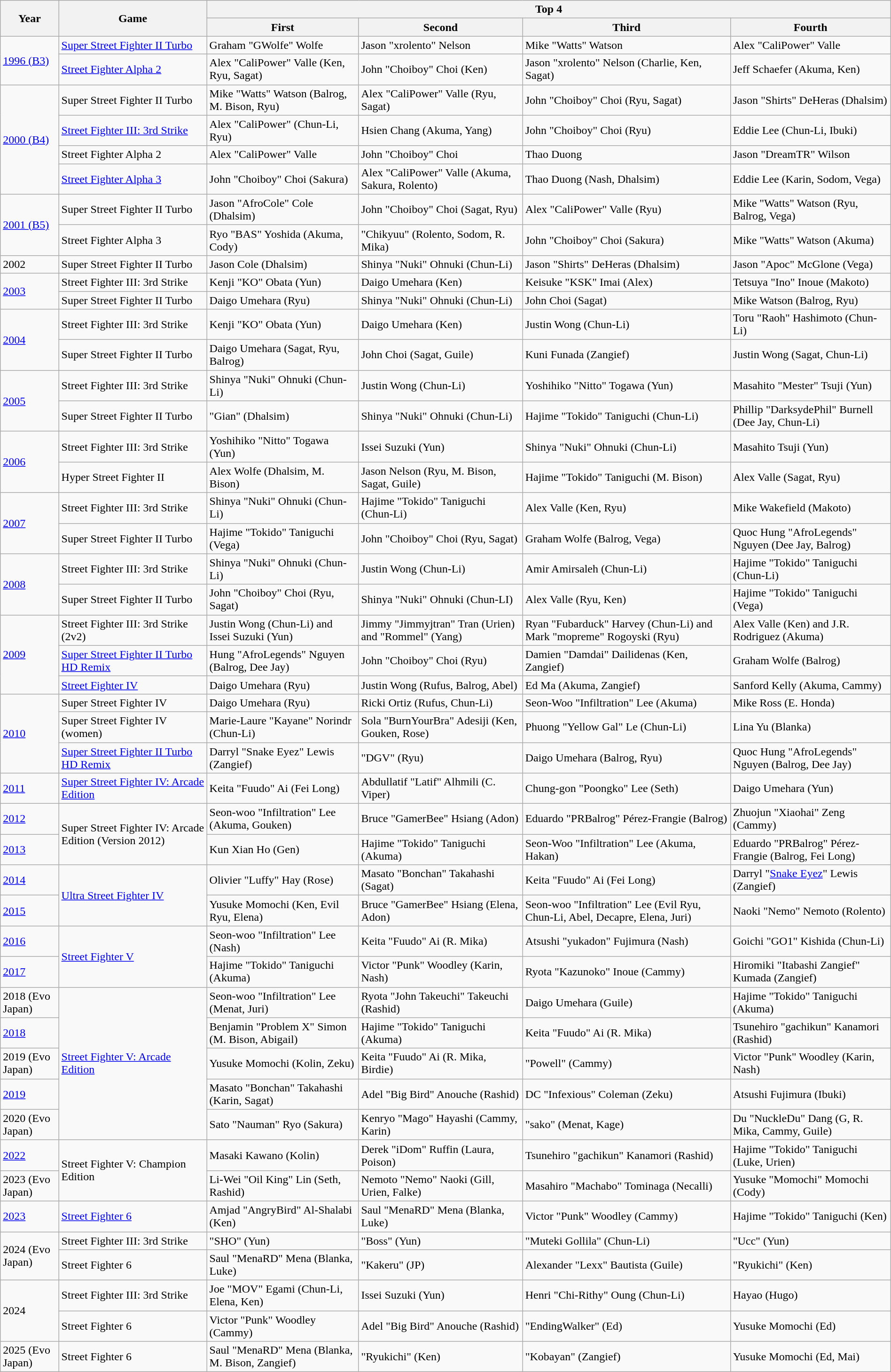<table class="wikitable sortable" width=100%>
<tr>
<th rowspan=2>Year</th>
<th rowspan=2>Game</th>
<th colspan=4>Top 4</th>
</tr>
<tr>
<th>First</th>
<th>Second</th>
<th>Third</th>
<th>Fourth</th>
</tr>
<tr>
<td rowspan=2><a href='#'>1996 (B3)</a></td>
<td><a href='#'>Super Street Fighter II Turbo</a></td>
<td> Graham "GWolfe" Wolfe</td>
<td> Jason "xrolento" Nelson</td>
<td> Mike "Watts" Watson</td>
<td> Alex "CaliPower" Valle</td>
</tr>
<tr>
<td><a href='#'>Street Fighter Alpha 2</a></td>
<td> Alex "CaliPower" Valle (Ken, Ryu, Sagat)</td>
<td> John "Choiboy" Choi (Ken)</td>
<td> Jason "xrolento" Nelson (Charlie, Ken, Sagat)</td>
<td> Jeff Schaefer (Akuma, Ken)</td>
</tr>
<tr>
<td rowspan=4><a href='#'>2000 (B4)</a></td>
<td>Super Street Fighter II Turbo</td>
<td> Mike "Watts" Watson (Balrog, M. Bison, Ryu)</td>
<td> Alex "CaliPower" Valle (Ryu, Sagat)</td>
<td> John "Choiboy" Choi (Ryu, Sagat)</td>
<td> Jason "Shirts" DeHeras (Dhalsim)</td>
</tr>
<tr>
<td><a href='#'>Street Fighter III: 3rd Strike</a></td>
<td> Alex "CaliPower" (Chun-Li, Ryu)</td>
<td> Hsien Chang (Akuma, Yang)</td>
<td> John "Choiboy" Choi (Ryu)</td>
<td> Eddie Lee (Chun-Li, Ibuki)</td>
</tr>
<tr>
<td>Street Fighter Alpha 2</td>
<td> Alex "CaliPower" Valle</td>
<td> John "Choiboy" Choi</td>
<td> Thao Duong</td>
<td> Jason "DreamTR" Wilson</td>
</tr>
<tr>
<td><a href='#'>Street Fighter Alpha 3</a></td>
<td> John "Choiboy" Choi (Sakura)</td>
<td> Alex "CaliPower" Valle (Akuma, Sakura, Rolento)</td>
<td> Thao Duong  (Nash, Dhalsim)</td>
<td> Eddie Lee (Karin, Sodom, Vega)</td>
</tr>
<tr>
<td rowspan=2><a href='#'>2001 (B5)</a></td>
<td>Super Street Fighter II Turbo</td>
<td> Jason "AfroCole" Cole (Dhalsim)</td>
<td> John "Choiboy" Choi (Sagat, Ryu)</td>
<td> Alex "CaliPower" Valle (Ryu)</td>
<td> Mike "Watts" Watson (Ryu, Balrog, Vega)</td>
</tr>
<tr>
<td>Street Fighter Alpha 3</td>
<td> Ryo "BAS" Yoshida (Akuma, Cody)</td>
<td> "Chikyuu" (Rolento, Sodom, R. Mika)</td>
<td> John "Choiboy" Choi (Sakura)</td>
<td> Mike "Watts" Watson (Akuma)</td>
</tr>
<tr>
<td>2002</td>
<td>Super Street Fighter II Turbo</td>
<td> Jason Cole (Dhalsim)</td>
<td> Shinya "Nuki" Ohnuki (Chun-Li)</td>
<td> Jason "Shirts" DeHeras (Dhalsim)</td>
<td> Jason "Apoc" McGlone (Vega)</td>
</tr>
<tr>
<td rowspan=2><a href='#'>2003</a></td>
<td>Street Fighter III: 3rd Strike</td>
<td> Kenji "KO" Obata (Yun)</td>
<td> Daigo Umehara (Ken)</td>
<td> Keisuke "KSK" Imai (Alex)</td>
<td> Tetsuya "Ino" Inoue (Makoto)</td>
</tr>
<tr>
<td>Super Street Fighter II Turbo</td>
<td> Daigo Umehara (Ryu)</td>
<td> Shinya "Nuki" Ohnuki (Chun-Li)</td>
<td> John Choi (Sagat)</td>
<td> Mike Watson (Balrog, Ryu)</td>
</tr>
<tr>
<td rowspan=2><a href='#'>2004</a></td>
<td>Street Fighter III: 3rd Strike</td>
<td> Kenji "KO" Obata (Yun)</td>
<td> Daigo Umehara (Ken)</td>
<td> Justin Wong (Chun-Li)</td>
<td> Toru "Raoh" Hashimoto (Chun-Li)</td>
</tr>
<tr>
<td>Super Street Fighter II Turbo</td>
<td> Daigo Umehara (Sagat, Ryu, Balrog)</td>
<td> John Choi (Sagat, Guile)</td>
<td> Kuni Funada (Zangief)</td>
<td> Justin Wong (Sagat, Chun-Li)</td>
</tr>
<tr>
<td rowspan=2><a href='#'>2005</a></td>
<td>Street Fighter III: 3rd Strike</td>
<td> Shinya "Nuki" Ohnuki (Chun-Li)</td>
<td> Justin Wong (Chun-Li)</td>
<td> Yoshihiko "Nitto" Togawa (Yun)</td>
<td> Masahito "Mester" Tsuji (Yun)</td>
</tr>
<tr>
<td>Super Street Fighter II Turbo</td>
<td> "Gian" (Dhalsim)</td>
<td> Shinya "Nuki" Ohnuki (Chun-Li)</td>
<td> Hajime "Tokido" Taniguchi (Chun-Li)</td>
<td> Phillip "DarksydePhil" Burnell (Dee Jay, Chun-Li)</td>
</tr>
<tr>
<td rowspan=2><a href='#'>2006</a></td>
<td>Street Fighter III: 3rd Strike</td>
<td> Yoshihiko "Nitto" Togawa (Yun)</td>
<td> Issei Suzuki (Yun)</td>
<td> Shinya "Nuki" Ohnuki (Chun-Li)</td>
<td> Masahito Tsuji (Yun)</td>
</tr>
<tr>
<td>Hyper Street Fighter II</td>
<td> Alex Wolfe (Dhalsim, M. Bison)</td>
<td> Jason Nelson (Ryu, M. Bison, Sagat, Guile)</td>
<td> Hajime "Tokido" Taniguchi (M. Bison)</td>
<td> Alex Valle (Sagat, Ryu)</td>
</tr>
<tr>
<td rowspan=2><a href='#'>2007</a></td>
<td>Street Fighter III: 3rd Strike</td>
<td> Shinya "Nuki" Ohnuki (Chun-Li)</td>
<td> Hajime "Tokido" Taniguchi (Chun-Li)</td>
<td> Alex Valle (Ken, Ryu)</td>
<td> Mike Wakefield (Makoto)</td>
</tr>
<tr>
<td>Super Street Fighter II Turbo</td>
<td> Hajime "Tokido" Taniguchi (Vega)</td>
<td> John "Choiboy" Choi (Ryu, Sagat)</td>
<td> Graham Wolfe (Balrog, Vega)</td>
<td> Quoc Hung "AfroLegends" Nguyen (Dee Jay, Balrog)</td>
</tr>
<tr>
<td rowspan=2><a href='#'>2008</a></td>
<td>Street Fighter III: 3rd Strike</td>
<td> Shinya "Nuki" Ohnuki (Chun-Li)</td>
<td> Justin Wong (Chun-Li)</td>
<td> Amir Amirsaleh (Chun-Li)</td>
<td> Hajime "Tokido" Taniguchi (Chun-Li)</td>
</tr>
<tr>
<td>Super Street Fighter II Turbo</td>
<td> John "Choiboy" Choi (Ryu, Sagat)</td>
<td> Shinya "Nuki" Ohnuki (Chun-LI)</td>
<td> Alex Valle (Ryu, Ken)</td>
<td> Hajime "Tokido" Taniguchi (Vega)</td>
</tr>
<tr>
<td rowspan=3><a href='#'>2009</a></td>
<td>Street Fighter III: 3rd Strike (2v2)</td>
<td> Justin Wong (Chun-Li) and  Issei Suzuki (Yun)</td>
<td> Jimmy "Jimmyjtran" Tran (Urien) and "Rommel" (Yang)</td>
<td> Ryan "Fubarduck" Harvey (Chun-Li) and Mark "mopreme" Rogoyski (Ryu)</td>
<td> Alex Valle (Ken) and J.R. Rodriguez (Akuma)</td>
</tr>
<tr>
<td><a href='#'>Super Street Fighter II Turbo HD Remix</a></td>
<td> Hung "AfroLegends" Nguyen (Balrog, Dee Jay)</td>
<td> John "Choiboy" Choi (Ryu)</td>
<td> Damien "Damdai" Dailidenas (Ken, Zangief)</td>
<td> Graham Wolfe (Balrog)</td>
</tr>
<tr>
<td><a href='#'>Street Fighter IV</a></td>
<td> Daigo Umehara (Ryu)</td>
<td> Justin Wong (Rufus, Balrog, Abel)</td>
<td> Ed Ma (Akuma, Zangief)</td>
<td> Sanford Kelly (Akuma, Cammy)</td>
</tr>
<tr>
<td rowspan=3><a href='#'>2010</a></td>
<td>Super Street Fighter IV</td>
<td> Daigo Umehara (Ryu)</td>
<td> Ricki Ortiz (Rufus, Chun-Li)</td>
<td> Seon-Woo "Infiltration" Lee (Akuma)</td>
<td> Mike Ross (E. Honda)</td>
</tr>
<tr>
<td>Super Street Fighter IV (women)</td>
<td> Marie-Laure "Kayane" Norindr (Chun-Li)</td>
<td> Sola "BurnYourBra" Adesiji (Ken, Gouken, Rose)</td>
<td> Phuong "Yellow Gal" Le (Chun-Li)</td>
<td> Lina Yu (Blanka)</td>
</tr>
<tr>
<td><a href='#'>Super Street Fighter II Turbo HD Remix</a></td>
<td> Darryl "Snake Eyez" Lewis (Zangief)</td>
<td> "DGV" (Ryu)</td>
<td> Daigo Umehara (Balrog, Ryu)</td>
<td> Quoc Hung "AfroLegends" Nguyen (Balrog, Dee Jay)</td>
</tr>
<tr>
<td><a href='#'>2011</a></td>
<td><a href='#'>Super Street Fighter IV: Arcade Edition</a></td>
<td> Keita "Fuudo" Ai (Fei Long)</td>
<td> Abdullatif "Latif" Alhmili (C. Viper)</td>
<td> Chung-gon "Poongko" Lee (Seth)</td>
<td> Daigo Umehara (Yun)</td>
</tr>
<tr>
<td><a href='#'>2012</a></td>
<td rowspan="2">Super Street Fighter IV: Arcade Edition (Version 2012)</td>
<td> Seon-woo "Infiltration" Lee (Akuma, Gouken)</td>
<td> Bruce "GamerBee" Hsiang (Adon)</td>
<td> Eduardo "PRBalrog" Pérez-Frangie (Balrog)</td>
<td> Zhuojun "Xiaohai" Zeng (Cammy)</td>
</tr>
<tr>
<td><a href='#'>2013</a></td>
<td> Kun Xian Ho (Gen)</td>
<td> Hajime "Tokido" Taniguchi (Akuma)</td>
<td> Seon-Woo "Infiltration" Lee (Akuma, Hakan)</td>
<td> Eduardo "PRBalrog" Pérez-Frangie (Balrog, Fei Long)</td>
</tr>
<tr>
<td><a href='#'>2014</a></td>
<td rowspan="2"><a href='#'>Ultra Street Fighter IV</a></td>
<td> Olivier "Luffy" Hay (Rose)</td>
<td> Masato "Bonchan" Takahashi (Sagat)</td>
<td> Keita "Fuudo" Ai (Fei Long)</td>
<td> Darryl "<a href='#'>Snake Eyez</a>" Lewis (Zangief)</td>
</tr>
<tr>
<td><a href='#'>2015</a></td>
<td> Yusuke Momochi (Ken, Evil Ryu, Elena)</td>
<td> Bruce "GamerBee" Hsiang (Elena, Adon)</td>
<td> Seon-woo "Infiltration" Lee (Evil Ryu, Chun-Li, Abel, Decapre, Elena, Juri)</td>
<td> Naoki "Nemo" Nemoto (Rolento)</td>
</tr>
<tr>
<td><a href='#'>2016</a></td>
<td rowspan="2"><a href='#'>Street Fighter V</a></td>
<td> Seon-woo "Infiltration" Lee (Nash)</td>
<td> Keita "Fuudo" Ai (R. Mika)</td>
<td> Atsushi "yukadon" Fujimura (Nash)</td>
<td> Goichi "GO1" Kishida (Chun-Li)</td>
</tr>
<tr>
<td><a href='#'>2017</a></td>
<td> Hajime "Tokido" Taniguchi (Akuma)</td>
<td> Victor "Punk" Woodley (Karin, Nash)</td>
<td> Ryota "Kazunoko" Inoue (Cammy)</td>
<td> Hiromiki "Itabashi Zangief" Kumada (Zangief)</td>
</tr>
<tr>
<td>2018 (Evo Japan)</td>
<td rowspan="5"><a href='#'>Street Fighter V: Arcade Edition</a></td>
<td> Seon-woo "Infiltration" Lee (Menat, Juri)</td>
<td> Ryota "John Takeuchi" Takeuchi (Rashid)</td>
<td> Daigo Umehara (Guile)</td>
<td> Hajime "Tokido" Taniguchi (Akuma)</td>
</tr>
<tr>
<td><a href='#'>2018</a></td>
<td> Benjamin "Problem X" Simon (M. Bison, Abigail)</td>
<td> Hajime "Tokido" Taniguchi (Akuma)</td>
<td> Keita "Fuudo" Ai (R. Mika)</td>
<td> Tsunehiro "gachikun" Kanamori (Rashid)</td>
</tr>
<tr>
<td>2019 (Evo Japan)</td>
<td> Yusuke Momochi (Kolin, Zeku)</td>
<td> Keita "Fuudo" Ai (R. Mika, Birdie)</td>
<td> "Powell" (Cammy)</td>
<td> Victor "Punk" Woodley (Karin, Nash)</td>
</tr>
<tr>
<td><a href='#'>2019</a></td>
<td> Masato "Bonchan" Takahashi (Karin, Sagat)</td>
<td> Adel "Big Bird" Anouche (Rashid)</td>
<td> DC "Infexious" Coleman (Zeku)</td>
<td> Atsushi Fujimura (Ibuki)</td>
</tr>
<tr>
<td>2020 (Evo Japan)</td>
<td> Sato "Nauman" Ryo (Sakura)</td>
<td> Kenryo "Mago" Hayashi (Cammy, Karin)</td>
<td> "sako" (Menat, Kage)</td>
<td> Du "NuckleDu" Dang (G, R. Mika, Cammy, Guile)</td>
</tr>
<tr>
<td><a href='#'>2022</a></td>
<td rowspan="2">Street Fighter V: Champion Edition</td>
<td> Masaki Kawano (Kolin)</td>
<td> Derek "iDom" Ruffin (Laura, Poison)</td>
<td> Tsunehiro "gachikun" Kanamori (Rashid)</td>
<td> Hajime "Tokido" Taniguchi (Luke, Urien)</td>
</tr>
<tr>
<td>2023 (Evo Japan)</td>
<td> Li-Wei "Oil King" Lin (Seth, Rashid)</td>
<td> Nemoto "Nemo" Naoki (Gill, Urien, Falke)</td>
<td> Masahiro "Machabo" Tominaga (Necalli)</td>
<td> Yusuke "Momochi" Momochi (Cody)</td>
</tr>
<tr>
<td><a href='#'>2023</a></td>
<td><a href='#'>Street Fighter 6</a></td>
<td> Amjad "AngryBird" Al-Shalabi (Ken)</td>
<td> Saul "MenaRD" Mena (Blanka, Luke)</td>
<td> Victor "Punk" Woodley (Cammy)</td>
<td> Hajime "Tokido" Taniguchi (Ken)</td>
</tr>
<tr>
<td rowspan=2>2024 (Evo Japan)</td>
<td>Street Fighter III: 3rd Strike</td>
<td> "SHO" (Yun)</td>
<td> "Boss" (Yun)</td>
<td> "Muteki Gollila" (Chun-Li)</td>
<td> "Ucc" (Yun)</td>
</tr>
<tr>
<td>Street Fighter 6</td>
<td> Saul "MenaRD" Mena (Blanka, Luke)</td>
<td> "Kakeru" (JP)</td>
<td> Alexander "Lexx" Bautista (Guile)</td>
<td> "Ryukichi" (Ken)</td>
</tr>
<tr>
<td rowspan=2>2024</td>
<td>Street Fighter III: 3rd Strike</td>
<td> Joe "MOV" Egami (Chun-Li, Elena, Ken)</td>
<td> Issei Suzuki (Yun)</td>
<td> Henri "Chi-Rithy" Oung (Chun-Li)</td>
<td> Hayao (Hugo)</td>
</tr>
<tr>
<td>Street Fighter 6</td>
<td> Victor "Punk" Woodley (Cammy)</td>
<td> Adel "Big Bird" Anouche (Rashid)</td>
<td> "EndingWalker" (Ed)</td>
<td> Yusuke Momochi (Ed)</td>
</tr>
<tr>
<td>2025 (Evo Japan)</td>
<td>Street Fighter 6</td>
<td> Saul "MenaRD" Mena (Blanka, M. Bison, Zangief)</td>
<td> "Ryukichi" (Ken)</td>
<td> "Kobayan" (Zangief)</td>
<td> Yusuke Momochi (Ed, Mai)</td>
</tr>
</table>
